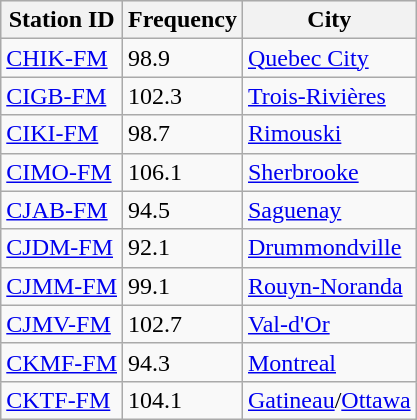<table class="wikitable sortable">
<tr style="background:#EFEFEF">
<th>Station ID</th>
<th>Frequency</th>
<th>City</th>
</tr>
<tr>
<td><a href='#'>CHIK-FM</a></td>
<td>98.9</td>
<td><a href='#'>Quebec City</a></td>
</tr>
<tr>
<td><a href='#'>CIGB-FM</a></td>
<td>102.3</td>
<td><a href='#'>Trois-Rivières</a></td>
</tr>
<tr>
<td><a href='#'>CIKI-FM</a></td>
<td>98.7</td>
<td><a href='#'>Rimouski</a></td>
</tr>
<tr>
<td><a href='#'>CIMO-FM</a></td>
<td>106.1</td>
<td><a href='#'>Sherbrooke</a></td>
</tr>
<tr>
<td><a href='#'>CJAB-FM</a></td>
<td>94.5</td>
<td><a href='#'>Saguenay</a></td>
</tr>
<tr>
<td><a href='#'>CJDM-FM</a></td>
<td>92.1</td>
<td><a href='#'>Drummondville</a></td>
</tr>
<tr>
<td><a href='#'>CJMM-FM</a></td>
<td>99.1</td>
<td><a href='#'>Rouyn-Noranda</a></td>
</tr>
<tr>
<td><a href='#'>CJMV-FM</a></td>
<td>102.7</td>
<td><a href='#'>Val-d'Or</a></td>
</tr>
<tr>
<td><a href='#'>CKMF-FM</a></td>
<td>94.3</td>
<td><a href='#'>Montreal</a></td>
</tr>
<tr>
<td><a href='#'>CKTF-FM</a></td>
<td>104.1</td>
<td><a href='#'>Gatineau</a>/<a href='#'>Ottawa</a></td>
</tr>
</table>
